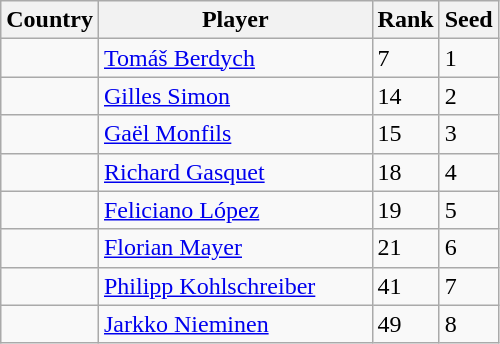<table class="sortable wikitable">
<tr>
<th width="40">Country</th>
<th width="175">Player</th>
<th>Rank</th>
<th>Seed</th>
</tr>
<tr>
<td></td>
<td><a href='#'>Tomáš Berdych</a></td>
<td>7</td>
<td>1</td>
</tr>
<tr>
<td></td>
<td><a href='#'>Gilles Simon</a></td>
<td>14</td>
<td>2</td>
</tr>
<tr>
<td></td>
<td><a href='#'>Gaël Monfils</a></td>
<td>15</td>
<td>3</td>
</tr>
<tr>
<td></td>
<td><a href='#'>Richard Gasquet</a></td>
<td>18</td>
<td>4</td>
</tr>
<tr>
<td></td>
<td><a href='#'>Feliciano López</a></td>
<td>19</td>
<td>5</td>
</tr>
<tr>
<td></td>
<td><a href='#'>Florian Mayer</a></td>
<td>21</td>
<td>6</td>
</tr>
<tr>
<td></td>
<td><a href='#'>Philipp Kohlschreiber</a></td>
<td>41</td>
<td>7</td>
</tr>
<tr>
<td></td>
<td><a href='#'>Jarkko Nieminen</a></td>
<td>49</td>
<td>8</td>
</tr>
</table>
